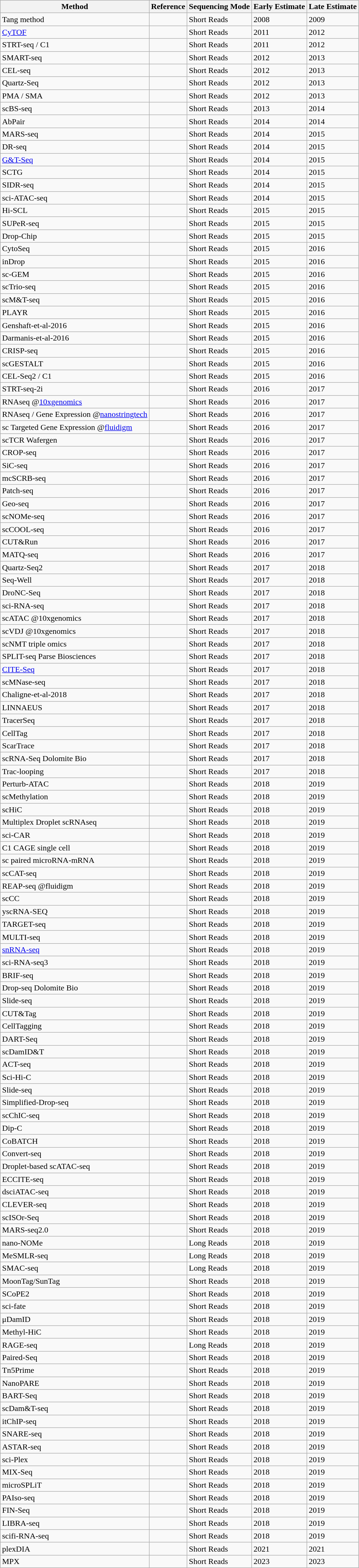<table class="wikitable">
<tr>
<th>Method</th>
<th>Reference</th>
<th>Sequencing Mode</th>
<th>Early Estimate</th>
<th>Late Estimate</th>
</tr>
<tr>
<td>Tang method</td>
<td></td>
<td>Short Reads</td>
<td>2008</td>
<td>2009</td>
</tr>
<tr>
<td><a href='#'>CyTOF</a></td>
<td></td>
<td>Short Reads</td>
<td>2011</td>
<td>2012</td>
</tr>
<tr>
<td>STRT-seq / C1</td>
<td></td>
<td>Short Reads</td>
<td>2011</td>
<td>2012</td>
</tr>
<tr>
<td>SMART-seq</td>
<td></td>
<td>Short Reads</td>
<td>2012</td>
<td>2013</td>
</tr>
<tr>
<td>CEL-seq</td>
<td></td>
<td>Short Reads</td>
<td>2012</td>
<td>2013</td>
</tr>
<tr>
<td>Quartz-Seq</td>
<td></td>
<td>Short Reads</td>
<td>2012</td>
<td>2013</td>
</tr>
<tr>
<td>PMA / SMA</td>
<td></td>
<td>Short Reads</td>
<td>2012</td>
<td>2013</td>
</tr>
<tr>
<td>scBS-seq</td>
<td></td>
<td>Short Reads</td>
<td>2013</td>
<td>2014</td>
</tr>
<tr>
<td>AbPair</td>
<td></td>
<td>Short Reads</td>
<td>2014</td>
<td>2014</td>
</tr>
<tr>
<td>MARS-seq</td>
<td></td>
<td>Short Reads</td>
<td>2014</td>
<td>2015</td>
</tr>
<tr>
<td>DR-seq</td>
<td></td>
<td>Short Reads</td>
<td>2014</td>
<td>2015</td>
</tr>
<tr>
<td><a href='#'>G&T-Seq</a></td>
<td></td>
<td>Short Reads</td>
<td>2014</td>
<td>2015</td>
</tr>
<tr>
<td>SCTG</td>
<td></td>
<td>Short Reads</td>
<td>2014</td>
<td>2015</td>
</tr>
<tr>
<td>SIDR-seq</td>
<td></td>
<td>Short Reads</td>
<td>2014</td>
<td>2015</td>
</tr>
<tr>
<td>sci-ATAC-seq</td>
<td></td>
<td>Short Reads</td>
<td>2014</td>
<td>2015</td>
</tr>
<tr>
<td>Hi-SCL</td>
<td></td>
<td>Short Reads</td>
<td>2015</td>
<td>2015</td>
</tr>
<tr>
<td>SUPeR-seq</td>
<td></td>
<td>Short Reads</td>
<td>2015</td>
<td>2015</td>
</tr>
<tr>
<td>Drop-Chip</td>
<td></td>
<td>Short Reads</td>
<td>2015</td>
<td>2015</td>
</tr>
<tr>
<td>CytoSeq</td>
<td></td>
<td>Short Reads</td>
<td>2015</td>
<td>2016</td>
</tr>
<tr>
<td>inDrop</td>
<td></td>
<td>Short Reads</td>
<td>2015</td>
<td>2016</td>
</tr>
<tr>
<td>sc-GEM</td>
<td></td>
<td>Short Reads</td>
<td>2015</td>
<td>2016</td>
</tr>
<tr>
<td>scTrio-seq</td>
<td></td>
<td>Short Reads</td>
<td>2015</td>
<td>2016</td>
</tr>
<tr>
<td>scM&T-seq</td>
<td></td>
<td>Short Reads</td>
<td>2015</td>
<td>2016</td>
</tr>
<tr>
<td>PLAYR</td>
<td></td>
<td>Short Reads</td>
<td>2015</td>
<td>2016</td>
</tr>
<tr>
<td>Genshaft-et-al-2016</td>
<td></td>
<td>Short Reads</td>
<td>2015</td>
<td>2016</td>
</tr>
<tr>
<td>Darmanis-et-al-2016</td>
<td></td>
<td>Short Reads</td>
<td>2015</td>
<td>2016</td>
</tr>
<tr>
<td>CRISP-seq</td>
<td></td>
<td>Short Reads</td>
<td>2015</td>
<td>2016</td>
</tr>
<tr>
<td>scGESTALT</td>
<td></td>
<td>Short Reads</td>
<td>2015</td>
<td>2016</td>
</tr>
<tr>
<td>CEL-Seq2 / C1</td>
<td></td>
<td>Short Reads</td>
<td>2015</td>
<td>2016</td>
</tr>
<tr>
<td>STRT-seq-2i</td>
<td></td>
<td>Short Reads</td>
<td>2016</td>
<td>2017</td>
</tr>
<tr>
<td>RNAseq @<a href='#'>10xgenomics</a></td>
<td></td>
<td>Short Reads</td>
<td>2016</td>
<td>2017</td>
</tr>
<tr>
<td>RNAseq / Gene Expression @<a href='#'>nanostringtech</a></td>
<td></td>
<td>Short Reads</td>
<td>2016</td>
<td>2017</td>
</tr>
<tr>
<td>sc Targeted Gene Expression @<a href='#'>fluidigm</a></td>
<td></td>
<td>Short Reads</td>
<td>2016</td>
<td>2017</td>
</tr>
<tr>
<td>scTCR Wafergen</td>
<td></td>
<td>Short Reads</td>
<td>2016</td>
<td>2017</td>
</tr>
<tr>
<td>CROP-seq</td>
<td></td>
<td>Short Reads</td>
<td>2016</td>
<td>2017</td>
</tr>
<tr>
<td>SiC-seq</td>
<td></td>
<td>Short Reads</td>
<td>2016</td>
<td>2017</td>
</tr>
<tr>
<td>mcSCRB-seq</td>
<td></td>
<td>Short Reads</td>
<td>2016</td>
<td>2017</td>
</tr>
<tr>
<td>Patch-seq</td>
<td></td>
<td>Short Reads</td>
<td>2016</td>
<td>2017</td>
</tr>
<tr>
<td>Geo-seq</td>
<td></td>
<td>Short Reads</td>
<td>2016</td>
<td>2017</td>
</tr>
<tr>
<td>scNOMe-seq</td>
<td></td>
<td>Short Reads</td>
<td>2016</td>
<td>2017</td>
</tr>
<tr>
<td>scCOOL-seq</td>
<td></td>
<td>Short Reads</td>
<td>2016</td>
<td>2017</td>
</tr>
<tr>
<td>CUT&Run</td>
<td></td>
<td>Short Reads</td>
<td>2016</td>
<td>2017</td>
</tr>
<tr>
<td>MATQ-seq</td>
<td></td>
<td>Short Reads</td>
<td>2016</td>
<td>2017</td>
</tr>
<tr>
<td>Quartz-Seq2</td>
<td></td>
<td>Short Reads</td>
<td>2017</td>
<td>2018</td>
</tr>
<tr>
<td>Seq-Well</td>
<td></td>
<td>Short Reads</td>
<td>2017</td>
<td>2018</td>
</tr>
<tr>
<td>DroNC-Seq</td>
<td></td>
<td>Short Reads</td>
<td>2017</td>
<td>2018</td>
</tr>
<tr>
<td>sci-RNA-seq</td>
<td></td>
<td>Short Reads</td>
<td>2017</td>
<td>2018</td>
</tr>
<tr>
<td>scATAC @10xgenomics</td>
<td></td>
<td>Short Reads</td>
<td>2017</td>
<td>2018</td>
</tr>
<tr>
<td>scVDJ @10xgenomics</td>
<td></td>
<td>Short Reads</td>
<td>2017</td>
<td>2018</td>
</tr>
<tr>
<td>scNMT triple omics</td>
<td></td>
<td>Short Reads</td>
<td>2017</td>
<td>2018</td>
</tr>
<tr>
<td>SPLIT-seq Parse Biosciences</td>
<td></td>
<td>Short Reads</td>
<td>2017</td>
<td>2018</td>
</tr>
<tr>
<td><a href='#'>CITE-Seq</a></td>
<td></td>
<td>Short Reads</td>
<td>2017</td>
<td>2018</td>
</tr>
<tr>
<td>scMNase-seq</td>
<td></td>
<td>Short Reads</td>
<td>2017</td>
<td>2018</td>
</tr>
<tr>
<td>Chaligne-et-al-2018</td>
<td></td>
<td>Short Reads</td>
<td>2017</td>
<td>2018</td>
</tr>
<tr>
<td>LINNAEUS</td>
<td></td>
<td>Short Reads</td>
<td>2017</td>
<td>2018</td>
</tr>
<tr>
<td>TracerSeq</td>
<td></td>
<td>Short Reads</td>
<td>2017</td>
<td>2018</td>
</tr>
<tr>
<td>CellTag</td>
<td></td>
<td>Short Reads</td>
<td>2017</td>
<td>2018</td>
</tr>
<tr>
<td>ScarTrace</td>
<td></td>
<td>Short Reads</td>
<td>2017</td>
<td>2018</td>
</tr>
<tr>
<td>scRNA-Seq Dolomite Bio</td>
<td></td>
<td>Short Reads</td>
<td>2017</td>
<td>2018</td>
</tr>
<tr>
<td>Trac-looping</td>
<td></td>
<td>Short Reads</td>
<td>2017</td>
<td>2018</td>
</tr>
<tr>
<td>Perturb-ATAC</td>
<td></td>
<td>Short Reads</td>
<td>2018</td>
<td>2019</td>
</tr>
<tr>
<td>scMethylation</td>
<td></td>
<td>Short Reads</td>
<td>2018</td>
<td>2019</td>
</tr>
<tr>
<td>scHiC</td>
<td></td>
<td>Short Reads</td>
<td>2018</td>
<td>2019</td>
</tr>
<tr>
<td>Multiplex Droplet scRNAseq</td>
<td></td>
<td>Short Reads</td>
<td>2018</td>
<td>2019</td>
</tr>
<tr>
<td>sci-CAR</td>
<td></td>
<td>Short Reads</td>
<td>2018</td>
<td>2019</td>
</tr>
<tr>
<td>C1 CAGE single cell</td>
<td></td>
<td>Short Reads</td>
<td>2018</td>
<td>2019</td>
</tr>
<tr>
<td>sc paired microRNA-mRNA</td>
<td></td>
<td>Short Reads</td>
<td>2018</td>
<td>2019</td>
</tr>
<tr>
<td>scCAT-seq</td>
<td></td>
<td>Short Reads</td>
<td>2018</td>
<td>2019</td>
</tr>
<tr>
<td>REAP-seq @fluidigm</td>
<td></td>
<td>Short Reads</td>
<td>2018</td>
<td>2019</td>
</tr>
<tr>
<td>scCC</td>
<td></td>
<td>Short Reads</td>
<td>2018</td>
<td>2019</td>
</tr>
<tr>
<td>yscRNA-SEQ</td>
<td></td>
<td>Short Reads</td>
<td>2018</td>
<td>2019</td>
</tr>
<tr>
<td>TARGET-seq</td>
<td></td>
<td>Short Reads</td>
<td>2018</td>
<td>2019</td>
</tr>
<tr>
<td>MULTI-seq</td>
<td></td>
<td>Short Reads</td>
<td>2018</td>
<td>2019</td>
</tr>
<tr>
<td><a href='#'>snRNA-seq</a></td>
<td></td>
<td>Short Reads</td>
<td>2018</td>
<td>2019</td>
</tr>
<tr>
<td>sci-RNA-seq3</td>
<td></td>
<td>Short Reads</td>
<td>2018</td>
<td>2019</td>
</tr>
<tr>
<td>BRIF-seq</td>
<td></td>
<td>Short Reads</td>
<td>2018</td>
<td>2019</td>
</tr>
<tr>
<td>Drop-seq Dolomite Bio</td>
<td></td>
<td>Short Reads</td>
<td>2018</td>
<td>2019</td>
</tr>
<tr>
<td>Slide-seq</td>
<td></td>
<td>Short Reads</td>
<td>2018</td>
<td>2019</td>
</tr>
<tr>
<td>CUT&Tag</td>
<td></td>
<td>Short Reads</td>
<td>2018</td>
<td>2019</td>
</tr>
<tr>
<td>CellTagging</td>
<td></td>
<td>Short Reads</td>
<td>2018</td>
<td>2019</td>
</tr>
<tr>
<td>DART-Seq</td>
<td></td>
<td>Short Reads</td>
<td>2018</td>
<td>2019</td>
</tr>
<tr>
<td>scDamID&T</td>
<td></td>
<td>Short Reads</td>
<td>2018</td>
<td>2019</td>
</tr>
<tr>
<td>ACT-seq</td>
<td></td>
<td>Short Reads</td>
<td>2018</td>
<td>2019</td>
</tr>
<tr>
<td>Sci-Hi-C</td>
<td></td>
<td>Short Reads</td>
<td>2018</td>
<td>2019</td>
</tr>
<tr>
<td>Slide-seq</td>
<td></td>
<td>Short Reads</td>
<td>2018</td>
<td>2019</td>
</tr>
<tr>
<td>Simplified-Drop-seq</td>
<td></td>
<td>Short Reads</td>
<td>2018</td>
<td>2019</td>
</tr>
<tr>
<td>scChIC-seq</td>
<td></td>
<td>Short Reads</td>
<td>2018</td>
<td>2019</td>
</tr>
<tr>
<td>Dip-C</td>
<td></td>
<td>Short Reads</td>
<td>2018</td>
<td>2019</td>
</tr>
<tr>
<td>CoBATCH</td>
<td></td>
<td>Short Reads</td>
<td>2018</td>
<td>2019</td>
</tr>
<tr>
<td>Convert-seq</td>
<td></td>
<td>Short Reads</td>
<td>2018</td>
<td>2019</td>
</tr>
<tr>
<td>Droplet-based scATAC-seq</td>
<td></td>
<td>Short Reads</td>
<td>2018</td>
<td>2019</td>
</tr>
<tr>
<td>ECCITE-seq</td>
<td></td>
<td>Short Reads</td>
<td>2018</td>
<td>2019</td>
</tr>
<tr>
<td>dsciATAC-seq</td>
<td></td>
<td>Short Reads</td>
<td>2018</td>
<td>2019</td>
</tr>
<tr>
<td>CLEVER-seq</td>
<td></td>
<td>Short Reads</td>
<td>2018</td>
<td>2019</td>
</tr>
<tr>
<td>scISOr-Seq</td>
<td></td>
<td>Short Reads</td>
<td>2018</td>
<td>2019</td>
</tr>
<tr>
<td>MARS-seq2.0</td>
<td></td>
<td>Short Reads</td>
<td>2018</td>
<td>2019</td>
</tr>
<tr>
<td>nano-NOMe</td>
<td></td>
<td>Long Reads</td>
<td>2018</td>
<td>2019</td>
</tr>
<tr>
<td>MeSMLR-seq</td>
<td></td>
<td>Long Reads</td>
<td>2018</td>
<td>2019</td>
</tr>
<tr>
<td>SMAC-seq</td>
<td></td>
<td>Long Reads</td>
<td>2018</td>
<td>2019</td>
</tr>
<tr>
<td>MoonTag/SunTag</td>
<td></td>
<td>Short Reads</td>
<td>2018</td>
<td>2019</td>
</tr>
<tr>
<td>SCoPE2</td>
<td></td>
<td>Short Reads</td>
<td>2018</td>
<td>2019</td>
</tr>
<tr>
<td>sci-fate</td>
<td></td>
<td>Short Reads</td>
<td>2018</td>
<td>2019</td>
</tr>
<tr>
<td>μDamID</td>
<td></td>
<td>Short Reads</td>
<td>2018</td>
<td>2019</td>
</tr>
<tr>
<td>Methyl-HiC</td>
<td></td>
<td>Short Reads</td>
<td>2018</td>
<td>2019</td>
</tr>
<tr>
<td>RAGE-seq</td>
<td></td>
<td>Long Reads</td>
<td>2018</td>
<td>2019</td>
</tr>
<tr>
<td>Paired-Seq</td>
<td></td>
<td>Short Reads</td>
<td>2018</td>
<td>2019</td>
</tr>
<tr>
<td>Tn5Prime</td>
<td></td>
<td>Short Reads</td>
<td>2018</td>
<td>2019</td>
</tr>
<tr>
<td>NanoPARE</td>
<td></td>
<td>Short Reads</td>
<td>2018</td>
<td>2019</td>
</tr>
<tr>
<td>BART-Seq</td>
<td></td>
<td>Short Reads</td>
<td>2018</td>
<td>2019</td>
</tr>
<tr>
<td>scDam&T-seq</td>
<td></td>
<td>Short Reads</td>
<td>2018</td>
<td>2019</td>
</tr>
<tr>
<td>itChIP-seq</td>
<td></td>
<td>Short Reads</td>
<td>2018</td>
<td>2019</td>
</tr>
<tr>
<td>SNARE-seq</td>
<td></td>
<td>Short Reads</td>
<td>2018</td>
<td>2019</td>
</tr>
<tr>
<td>ASTAR-seq</td>
<td></td>
<td>Short Reads</td>
<td>2018</td>
<td>2019</td>
</tr>
<tr>
<td>sci-Plex</td>
<td></td>
<td>Short Reads</td>
<td>2018</td>
<td>2019</td>
</tr>
<tr>
<td>MIX-Seq</td>
<td></td>
<td>Short Reads</td>
<td>2018</td>
<td>2019</td>
</tr>
<tr>
<td>microSPLiT</td>
<td></td>
<td>Short Reads</td>
<td>2018</td>
<td>2019</td>
</tr>
<tr>
<td>PAIso-seq</td>
<td></td>
<td>Short Reads</td>
<td>2018</td>
<td>2019</td>
</tr>
<tr>
<td>FIN-Seq</td>
<td></td>
<td>Short Reads</td>
<td>2018</td>
<td>2019</td>
</tr>
<tr>
<td>LIBRA-seq</td>
<td></td>
<td>Short Reads</td>
<td>2018</td>
<td>2019</td>
</tr>
<tr>
<td>scifi-RNA-seq</td>
<td></td>
<td>Short Reads</td>
<td>2018</td>
<td>2019</td>
</tr>
<tr>
<td>plexDIA</td>
<td></td>
<td>Short Reads</td>
<td>2021</td>
<td>2021</td>
</tr>
<tr>
<td>MPX</td>
<td></td>
<td>Short Reads</td>
<td>2023</td>
<td>2023</td>
</tr>
</table>
